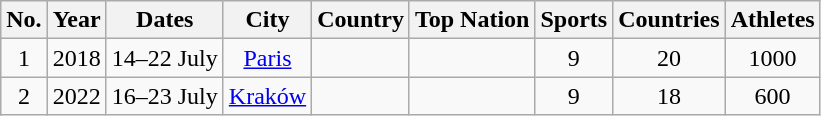<table class="wikitable" style="text-align:center;">
<tr>
<th>No.</th>
<th>Year</th>
<th>Dates</th>
<th>City</th>
<th>Country</th>
<th>Top Nation</th>
<th>Sports</th>
<th>Countries</th>
<th>Athletes</th>
</tr>
<tr>
<td>1</td>
<td>2018</td>
<td>14–22 July</td>
<td><a href='#'>Paris</a></td>
<td></td>
<td></td>
<td>9</td>
<td>20</td>
<td>1000</td>
</tr>
<tr>
<td>2</td>
<td>2022</td>
<td>16–23 July</td>
<td><a href='#'>Kraków</a></td>
<td></td>
<td></td>
<td>9</td>
<td>18</td>
<td>600</td>
</tr>
</table>
